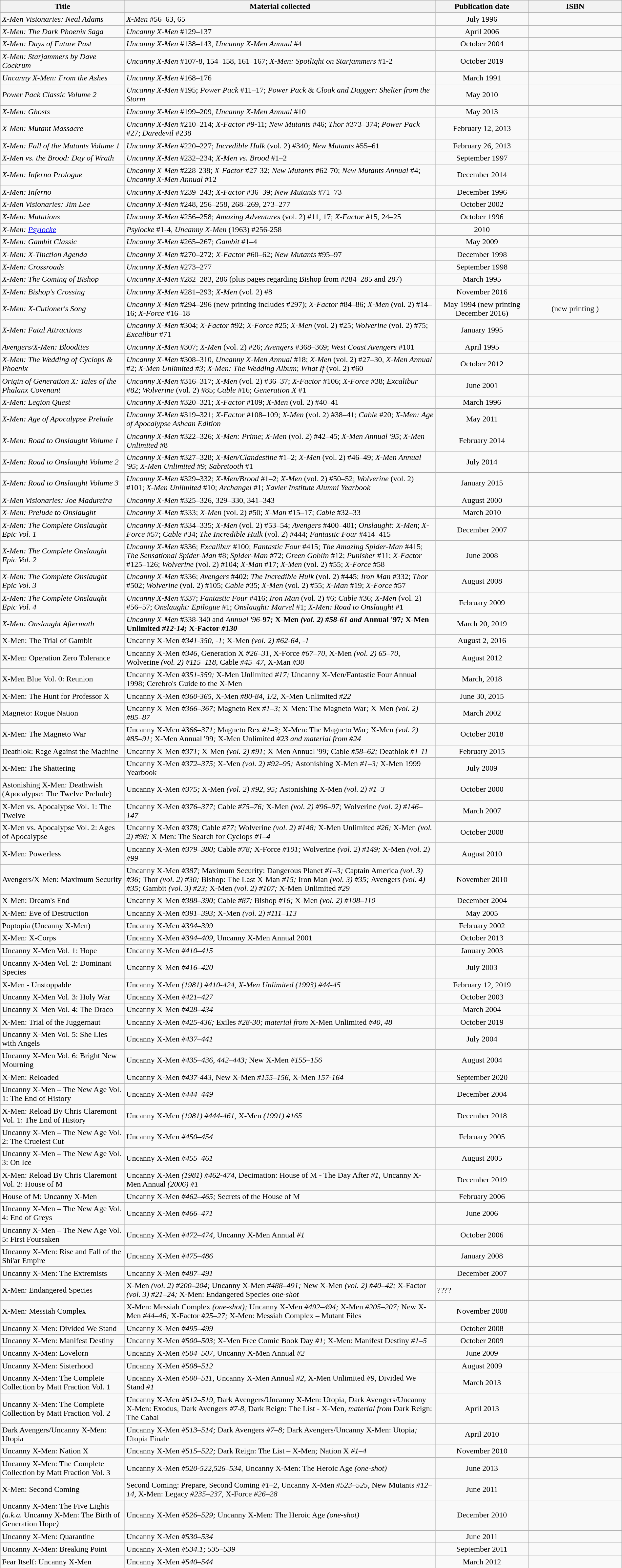<table class="wikitable" width="100%">
<tr>
<th width=20%>Title</th>
<th width=50%>Material collected</th>
<th width=15%>Publication date</th>
<th width=15%>ISBN</th>
</tr>
<tr>
<td><em>X-Men Visionaries: Neal Adams</em></td>
<td><em>X-Men</em> #56–63, 65</td>
<td align="center">July 1996</td>
<td align="center"></td>
</tr>
<tr>
<td><em>X-Men: The Dark Phoenix Saga</em></td>
<td><em>Uncanny X-Men</em> #129–137</td>
<td align="center">April 2006</td>
<td align="center"></td>
</tr>
<tr>
<td><em>X-Men: Days of Future Past</em></td>
<td><em>Uncanny X-Men</em> #138–143, <em>Uncanny X-Men Annual</em> #4</td>
<td align="center">October 2004</td>
<td align="center"></td>
</tr>
<tr>
<td><em>X-Men: Starjammers by Dave Cockrum</em></td>
<td><em>Uncanny X-Men</em> #107-8, 154–158, 161–167; <em>X-Men: Spotlight on Starjammers</em> #1-2</td>
<td align="center">October 2019</td>
<td align="center"></td>
</tr>
<tr>
<td><em>Uncanny X-Men: From the Ashes</em></td>
<td><em>Uncanny X-Men</em> #168–176</td>
<td align="center">March 1991</td>
<td align="center"></td>
</tr>
<tr>
<td><em>Power Pack Classic Volume 2</em></td>
<td><em>Uncanny X-Men</em> #195; <em>Power Pack</em> #11–17; <em>Power Pack & Cloak and Dagger: Shelter from the Storm</em></td>
<td align="center">May 2010</td>
<td align="center"></td>
</tr>
<tr>
<td><em>X-Men: Ghosts</em></td>
<td><em>Uncanny X-Men</em> #199–209, <em>Uncanny X-Men Annual</em> #10</td>
<td align="center">May 2013</td>
<td align="center"></td>
</tr>
<tr>
<td><em>X-Men: Mutant Massacre</em></td>
<td><em>Uncanny X-Men</em> #210–214; <em>X-Factor</em> #9-11; <em>New Mutants</em> #46; <em>Thor</em> #373–374; <em>Power Pack</em> #27; <em>Daredevil</em> #238</td>
<td align="center">February 12, 2013</td>
<td align="center"></td>
</tr>
<tr>
<td><em>X-Men: Fall of the Mutants Volume 1</em></td>
<td><em>Uncanny X-Men</em> #220–227; <em>Incredible Hulk</em> (vol. 2) #340; <em>New Mutants</em> #55–61</td>
<td align="center">February 26, 2013</td>
<td align="center"></td>
</tr>
<tr>
<td><em>X-Men vs. the Brood: Day of Wrath</em></td>
<td><em>Uncanny X-Men</em> #232–234; <em>X-Men vs. Brood</em> #1–2</td>
<td align="center">September 1997</td>
<td align="center"></td>
</tr>
<tr>
<td><em>X-Men: Inferno Prologue</em></td>
<td><em>Uncanny X-Men</em> #228-238; <em>X-Factor</em> #27-32; <em>New Mutants</em> #62-70; <em>New Mutants Annual</em> #4; <em>Uncanny X-Men Annual</em> #12</td>
<td align="center">December 2014</td>
<td align="center"></td>
</tr>
<tr>
<td><em>X-Men: Inferno</em></td>
<td><em>Uncanny X-Men</em> #239–243; <em>X-Factor</em> #36–39; <em>New Mutants</em> #71–73</td>
<td align="center">December 1996</td>
<td align="center"></td>
</tr>
<tr>
<td><em>X-Men Visionaries: Jim Lee</em></td>
<td><em>Uncanny X-Men</em> #248, 256–258, 268–269, 273–277</td>
<td align="center">October 2002</td>
<td align="center"></td>
</tr>
<tr>
<td><em>X-Men: Mutations</em></td>
<td><em>Uncanny X-Men</em> #256–258; <em>Amazing Adventures</em> (vol. 2) #11, 17; <em>X-Factor</em> #15, 24–25</td>
<td align="center">October 1996</td>
<td align="center"></td>
</tr>
<tr>
<td><em>X-Men: <a href='#'>Psylocke</a></em></td>
<td><em>Psylocke</em> #1-4, <em>Uncanny X-Men</em> (1963) #256-258</td>
<td align="center">2010</td>
<td align="center"></td>
</tr>
<tr>
<td><em>X-Men: Gambit Classic</em></td>
<td><em>Uncanny X-Men</em> #265–267; <em>Gambit</em> #1–4</td>
<td align="center">May 2009</td>
<td align="center"></td>
</tr>
<tr>
<td><em>X-Men: X-Tinction Agenda</em></td>
<td><em>Uncanny X-Men</em> #270–272; <em>X-Factor</em> #60–62; <em>New Mutants</em> #95–97</td>
<td align="center">December 1998</td>
<td align="center"></td>
</tr>
<tr>
<td><em>X-Men: Crossroads</em></td>
<td><em>Uncanny X-Men</em> #273–277</td>
<td align="center">September 1998</td>
<td align="center"></td>
</tr>
<tr>
<td><em>X-Men: The Coming of Bishop</em></td>
<td><em>Uncanny X-Men</em> #282–283, 286 (plus pages regarding Bishop from #284–285 and 287)</td>
<td align="center">March 1995</td>
<td align="center"></td>
</tr>
<tr>
<td><em>X-Men: Bishop's Crossing</em></td>
<td><em>Uncanny X-Men</em> #281–293; <em>X-Men</em> (vol. 2) #8</td>
<td align="center">November 2016</td>
<td align="center"></td>
</tr>
<tr>
<td><em>X-Men: X-Cutioner's Song</em></td>
<td><em>Uncanny X-Men</em> #294–296 (new printing includes #297); <em>X-Factor</em> #84–86; <em>X-Men</em> (vol. 2) #14–16; <em>X-Force</em> #16–18</td>
<td align="center">May 1994 (new printing December 2016)</td>
<td align="center"> (new printing )</td>
</tr>
<tr>
<td><em>X-Men: Fatal Attractions</em></td>
<td><em>Uncanny X-Men</em> #304; <em>X-Factor</em> #92; <em>X-Force</em> #25; <em>X-Men</em> (vol. 2) #25; <em>Wolverine</em> (vol. 2) #75; <em>Excalibur</em> #71</td>
<td align="center">January 1995</td>
<td align="center"></td>
</tr>
<tr>
<td><em>Avengers/X-Men: Bloodties</em></td>
<td><em>Uncanny X-Men</em> #307; <em>X-Men</em> (vol. 2) #26; <em>Avengers</em> #368–369; <em>West Coast Avengers</em> #101</td>
<td align="center">April 1995</td>
<td align="center"></td>
</tr>
<tr>
<td><em>X-Men: The Wedding of Cyclops & Phoenix</em></td>
<td><em>Uncanny X-Men</em> #308–310, <em>Uncanny X-Men Annual</em> #18; <em>X-Men</em> (vol. 2) #27–30, <em>X-Men Annual</em> #2; <em>X-Men Unlimited #3</em>; <em>X-Men: The Wedding Album</em>; <em>What If</em> (vol. 2) #60</td>
<td align="center">October 2012</td>
<td align="center"></td>
</tr>
<tr>
<td><em>Origin of Generation X: Tales of the Phalanx Covenant</em></td>
<td><em>Uncanny X-Men</em> #316–317; <em>X-Men</em> (vol. 2) #36–37; <em>X-Factor</em> #106; <em>X-Force</em> #38; <em>Excalibur</em> #82; <em>Wolverine</em> (vol. 2) #85; <em>Cable</em> #16; <em>Generation X</em> #1</td>
<td align="center">June 2001</td>
<td align="center"></td>
</tr>
<tr>
<td><em>X-Men: Legion Quest</em></td>
<td><em>Uncanny X-Men</em> #320–321; <em>X-Factor</em> #109; <em>X-Men</em> (vol. 2) #40–41</td>
<td align="center">March 1996</td>
<td align="center"></td>
</tr>
<tr>
<td><em>X-Men: Age of Apocalypse Prelude</em></td>
<td><em>Uncanny X-Men</em> #319–321; <em>X-Factor</em> #108–109; <em>X-Men</em> (vol. 2) #38–41; <em>Cable</em> #20; <em>X-Men: Age of Apocalypse Ashcan Edition</em></td>
<td align="center">May 2011</td>
<td align="center"></td>
</tr>
<tr>
<td><em>X-Men: Road to Onslaught Volume 1</em></td>
<td><em>Uncanny X-Men</em> #322–326; <em>X-Men: Prime</em>; <em>X-Men</em> (vol. 2) #42–45; <em>X-Men Annual '95</em>; <em>X-Men Unlimited</em> #8</td>
<td align="center">February 2014</td>
<td align="center"></td>
</tr>
<tr>
<td><em>X-Men: Road to Onslaught Volume 2</em></td>
<td><em>Uncanny X-Men</em> #327–328; <em>X-Men/Clandestine</em> #1–2; <em>X-Men</em> (vol. 2) #46–49; <em>X-Men Annual '95</em>; <em>X-Men Unlimited</em> #9; <em>Sabretooth</em> #1</td>
<td align="center">July 2014</td>
<td align="center"></td>
</tr>
<tr>
<td><em>X-Men: Road to Onslaught Volume 3</em></td>
<td><em>Uncanny X-Men</em> #329–332; <em>X-Men/Brood</em> #1–2; <em>X-Men</em> (vol. 2) #50–52; <em>Wolverine</em> (vol. 2) #101; <em>X-Men Unlimited</em> #10; <em>Archangel</em> #1; <em>Xavier Institute Alumni Yearbook</em></td>
<td align="center">January 2015</td>
<td align="center"></td>
</tr>
<tr>
<td><em>X-Men Visionaries: Joe Madureira</em></td>
<td><em>Uncanny X-Men</em> #325–326, 329–330, 341–343</td>
<td align="center">August 2000</td>
<td align="center"></td>
</tr>
<tr>
<td><em>X-Men: Prelude to Onslaught</em></td>
<td><em>Uncanny X-Men</em> #333; <em>X-Men</em> (vol. 2) #50; <em>X-Man</em> #15–17; <em>Cable</em> #32–33</td>
<td align="center">March 2010</td>
<td align="center"></td>
</tr>
<tr>
<td><em>X-Men: The Complete Onslaught Epic Vol. 1</em></td>
<td><em>Uncanny X-Men</em> #334–335; <em>X-Men</em> (vol. 2) #53–54; <em>Avengers</em> #400–401; <em>Onslaught: X-Men</em>; <em>X-Force</em> #57; <em>Cable</em> #34; <em>The Incredible Hulk</em> (vol. 2) #444; <em>Fantastic Four</em> #414–415</td>
<td align="center">December 2007</td>
<td align="center"></td>
</tr>
<tr>
<td><em>X-Men: The Complete Onslaught Epic Vol. 2</em></td>
<td><em>Uncanny X-Men</em> #336; <em>Excalibur</em> #100; <em>Fantastic Four</em> #415; <em>The Amazing Spider-Man</em> #415; <em>The Sensational Spider-Man</em> #8; <em>Spider-Man</em> #72; <em>Green Goblin</em> #12; <em>Punisher</em> #11; <em>X-Factor</em> #125–126; <em>Wolverine</em> (vol. 2) #104; <em>X-Man</em> #17; <em>X-Men</em> (vol. 2) #55; <em>X-Force</em> #58</td>
<td align="center">June 2008</td>
<td align="center"></td>
</tr>
<tr>
<td><em>X-Men: The Complete Onslaught Epic Vol. 3</em></td>
<td><em>Uncanny X-Men</em> #336; <em>Avengers</em> #402; <em>The Incredible Hulk</em> (vol. 2) #445; <em>Iron Man</em> #332; <em>Thor</em> #502; <em>Wolverine</em> (vol. 2) #105; <em>Cable</em> #35; <em>X-Men</em> (vol. 2) #55; <em>X-Man</em> #19; <em>X-Force</em> #57</td>
<td align="center">August 2008</td>
<td align="center"></td>
</tr>
<tr>
<td><em>X-Men: The Complete Onslaught Epic Vol. 4</em></td>
<td><em>Uncanny X-Men</em> #337; <em>Fantastic Four</em> #416; <em>Iron Man</em> (vol. 2) #6; <em>Cable</em> #36; <em>X-Men</em> (vol. 2) #56–57; <em>Onslaught: Epilogue</em> #1; <em>Onslaught: Marvel</em> #1; <em>X-Men: Road to Onslaught</em> #1</td>
<td align="center">February 2009</td>
<td align="center"></td>
</tr>
<tr>
<td><em>X-Men: Onslaught Aftermath</em></td>
<td><em>Uncanny X-Men</em> #338-340 and <em>Annual '96</em>-<strong>97<em>; </em>X-Men<em> (vol. 2) #58-61 and </em>Annual '97<em>; </em>X-Men Unlimited<em> #12-14; </em>X-Factor<em> #130</td>
<td Align="center">March 20, 2019</td>
<td align="center"></td>
</tr>
<tr>
<td></em>X-Men: The Trial of Gambit<em></td>
<td></em>Uncanny X-Men<em> #341-350, -1; </em>X-Men<em> (vol. 2) #62-64, -1</td>
<td Align="center">August 2, 2016</td>
<td align="center"></td>
</tr>
<tr>
<td></em>X-Men: Operation Zero Tolerance<em></td>
<td></em>Uncanny X-Men<em> #346, </em>Generation X<em> #26–31, </em>X-Force<em> #67–70, </em>X-Men<em> (vol. 2) 65–70, </em>Wolverine<em> (vol. 2) #115–118, </em>Cable<em> #45–47, </em>X-Man<em> #30</td>
<td align="center">August 2012</td>
<td align="center"></td>
</tr>
<tr>
<td></em>X-Men Blue Vol. 0: Reunion<em></td>
<td></em>Uncanny X-Men<em> #351-359; </em>X-Men Unlimited<em> #17; </em>Uncanny X-Men/Fantastic Four Annual 1998<em>; </em>Cerebro's Guide to the X-Men<em></td>
<td Align="center">March, 2018</td>
<td align="center"></td>
</tr>
<tr>
<td></em>X-Men: The Hunt for Professor X<em></td>
<td></em>Uncanny X-Men<em> #360-365, </em>X-Men<em> #80-84, 1/2, </em>X-Men Unlimited<em> #22</td>
<td align="center">June 30, 2015</td>
<td align="center"></td>
</tr>
<tr>
<td></em>Magneto: Rogue Nation<em></td>
<td></em>Uncanny X-Men<em> #366–367; </em>Magneto Rex<em> #1–3; </em>X-Men: The Magneto War<em>; </em>X-Men<em> (vol. 2) #85–87</td>
<td align="center">March 2002</td>
<td align="center"></td>
</tr>
<tr>
<td></em>X-Men: The Magneto War<em></td>
<td></em>Uncanny X-Men<em> #366–371; </em>Magneto Rex<em> #1–3; </em>X-Men: The Magneto War<em>; </em>X-Men<em> (vol. 2) #85–91; </em>X-Men Annual '99<em>; </em>X-Men Unlimited<em> #23 and material from #24</td>
<td align="center">October 2018</td>
<td align="center"></td>
</tr>
<tr>
<td></em>Deathlok: Rage Against the Machine<em></td>
<td></em>Uncanny X-Men<em> #371; </em>X-Men<em> (vol. 2) #91; </em>X-Men Annual '99<em>; </em>Cable<em> #58–62; </em>Deathlok<em> #1-11</td>
<td align="center">February 2015</td>
<td align="center"></td>
</tr>
<tr>
<td></em>X-Men: The Shattering<em></td>
<td></em>Uncanny X-Men<em> #372–375; </em>X-Men<em> (vol. 2) #92–95; </em>Astonishing X-Men<em> #1–3; </em>X-Men 1999 Yearbook<em></td>
<td align="center">July 2009</td>
<td align="center"></td>
</tr>
<tr>
<td></em>Astonishing X-Men: Deathwish (Apocalypse: The Twelve Prelude)<em></td>
<td></em>Uncanny X-Men<em> #375; </em>X-Men<em> (vol. 2) #92, 95; </em>Astonishing X-Men<em> (vol. 2) #1–3</td>
<td align="center">October 2000</td>
<td align="center"></td>
</tr>
<tr>
<td></em>X-Men vs. Apocalypse Vol. 1: The Twelve<em></td>
<td></em>Uncanny X-Men<em> #376–377; </em>Cable<em> #75–76; </em>X-Men<em> (vol. 2) #96–97; </em>Wolverine<em> (vol. 2) #146–147</td>
<td align="center">March 2007</td>
<td align="center"></td>
</tr>
<tr>
<td></em>X-Men vs. Apocalypse Vol. 2: Ages of Apocalypse<em></td>
<td></em>Uncanny X-Men<em> #378; </em>Cable<em> #77; </em>Wolverine<em> (vol. 2) #148; </em>X-Men Unlimited<em> #26; </em>X-Men<em> (vol. 2) #98; </em>X-Men: The Search for Cyclops<em> #1–4</td>
<td align="center">October 2008</td>
<td align="center"></td>
</tr>
<tr>
<td></em>X-Men: Powerless<em></td>
<td></em>Uncanny X-Men<em> #379–380; </em>Cable<em> #78; </em>X-Force<em> #101; </em>Wolverine<em> (vol. 2) #149; </em>X-Men<em> (vol. 2) #99</td>
<td align="center">August 2010</td>
<td align="center"></td>
</tr>
<tr>
<td></em>Avengers/X-Men: Maximum Security<em></td>
<td></em>Uncanny X-Men<em> #387; </em>Maximum Security: Dangerous Planet<em> #1–3; </em>Captain America<em> (vol. 3) #36; </em>Thor<em> (vol. 2) #30; </em>Bishop: The Last X-Man<em> #15; </em>Iron Man<em> (vol. 3) #35; </em>Avengers<em> (vol. 4) #35; </em>Gambit<em> (vol. 3) #23; </em>X-Men<em> (vol. 2) #107; </em>X-Men Unlimited<em> #29</td>
<td align="center">November 2010</td>
<td align="center"></td>
</tr>
<tr>
<td></em>X-Men: Dream's End<em></td>
<td></em>Uncanny X-Men<em> #388–390; </em>Cable<em> #87; </em>Bishop<em> #16; </em>X-Men<em> (vol. 2) #108–110</td>
<td align="center">December 2004</td>
<td align="center"></td>
</tr>
<tr>
<td></em>X-Men: Eve of Destruction<em></td>
<td></em>Uncanny X-Men<em> #391–393; </em>X-Men<em> (vol. 2) #111–113</td>
<td align="center">May 2005</td>
<td align="center"></td>
</tr>
<tr>
<td></em>Poptopia (Uncanny X-Men)<em></td>
<td></em>Uncanny X-Men<em> #394–399</td>
<td align="center">February 2002</td>
<td align="center"></td>
</tr>
<tr>
<td></em>X-Men: X-Corps<em></td>
<td></em>Uncanny X-Men<em> #394–409, </em>Uncanny X-Men Annual 2001<em></td>
<td align="center">October 2013</td>
<td align="center"></td>
</tr>
<tr>
<td></em>Uncanny X-Men Vol. 1: Hope<em></td>
<td></em>Uncanny X-Men<em> #410–415</td>
<td align="center">January 2003</td>
<td align="center"></td>
</tr>
<tr>
<td></em>Uncanny X-Men Vol. 2: Dominant Species<em></td>
<td></em>Uncanny X-Men<em> #416–420</td>
<td align="center">July 2003</td>
<td align="center"></td>
</tr>
<tr>
<td></em>X-Men - Unstoppable<em></td>
<td></em>Uncanny X-Men<em> (1981) #410-424, X-Men Unlimited (1993) #44-45</td>
<td align="center">February 12, 2019</td>
<td align="center"></td>
</tr>
<tr>
<td></em>Uncanny X-Men Vol. 3: Holy War<em></td>
<td></em>Uncanny X-Men<em> #421–427</td>
<td align="center">October 2003</td>
<td align="center"></td>
</tr>
<tr>
<td></em>Uncanny X-Men Vol. 4: The Draco<em></td>
<td></em>Uncanny X-Men<em> #428–434</td>
<td align="center">March 2004</td>
<td align="center"></td>
</tr>
<tr>
<td></em>X-Men: Trial of the Juggernaut<em></td>
<td></em>Uncanny X-Men<em> #425-436; </em>Exiles<em> #28-30; material from </em>X-Men Unlimited<em> #40, 48</td>
<td align="center">October 2019</td>
<td align="center"></td>
</tr>
<tr>
<td></em>Uncanny X-Men Vol. 5: She Lies with Angels<em></td>
<td></em>Uncanny X-Men<em> #437–441</td>
<td align="center">July 2004</td>
<td align="center"></td>
</tr>
<tr>
<td></em>Uncanny X-Men Vol. 6: Bright New Mourning<em></td>
<td></em>Uncanny X-Men<em> #435–436, 442–443; </em>New X-Men<em> #155–156</td>
<td align="center">August 2004</td>
<td align="center"></td>
</tr>
<tr>
<td></em>X-Men: Reloaded<em></td>
<td></em>Uncanny X-Men<em> #437-443, </em>New X-Men<em> #155–156, </em>X-Men<em> 157-164</td>
<td align="center">September 2020</td>
<td align="center"></td>
</tr>
<tr>
<td></em>Uncanny X-Men – The New Age Vol. 1: The End of History<em></td>
<td></em>Uncanny X-Men<em> #444–449</td>
<td align="center">December 2004</td>
<td align="center"></td>
</tr>
<tr>
<td></em>X-Men: Reload By Chris Claremont Vol. 1: The End of History<em></td>
<td></em>Uncanny X-Men<em> (1981) #444-461, </em>X-Men<em> (1991) #165</td>
<td align="center">December 2018</td>
<td align="center"></td>
</tr>
<tr>
<td></em>Uncanny X-Men – The New Age Vol. 2: The Cruelest Cut<em></td>
<td></em>Uncanny X-Men<em> #450–454</td>
<td align="center">February 2005</td>
<td align="center"></td>
</tr>
<tr>
<td></em>Uncanny X-Men – The New Age Vol. 3: On Ice<em></td>
<td></em>Uncanny X-Men<em> #455–461</td>
<td align="center">August 2005</td>
<td align="center"></td>
</tr>
<tr>
<td></em>X-Men: Reload By Chris Claremont Vol. 2: House of M<em></td>
<td></em>Uncanny X-Men<em> (1981) #462-474, </em>Decimation: House of M - The Day After<em> #1, </em>Uncanny X-Men Annual<em> (2006) #1</td>
<td align="center">December 2019</td>
<td align="center"></td>
</tr>
<tr>
<td></em>House of M: Uncanny X-Men<em></td>
<td></em>Uncanny X-Men<em> #462–465; </em>Secrets of the House of M<em></td>
<td align="center">February 2006</td>
<td align="center"></td>
</tr>
<tr>
<td></em>Uncanny X-Men – The New Age Vol. 4: End of Greys<em></td>
<td></em>Uncanny X-Men<em> #466–471</td>
<td align="center">June 2006</td>
<td align="center"></td>
</tr>
<tr>
<td></em>Uncanny X-Men – The New Age Vol. 5: First Foursaken<em></td>
<td></em>Uncanny X-Men<em> #472–474, </em>Uncanny X-Men Annual<em> #1</td>
<td align="center">October 2006</td>
<td align="center"></td>
</tr>
<tr>
<td></em>Uncanny X-Men: Rise and Fall of the Shi'ar Empire<em></td>
<td></em>Uncanny X-Men<em> #475–486</td>
<td align="center">January 2008</td>
<td align="center"></td>
</tr>
<tr>
<td></em>Uncanny X-Men: The Extremists<em></td>
<td></em>Uncanny X-Men<em> #487–491</td>
<td align="center">December 2007</td>
<td align="center"></td>
</tr>
<tr>
<td></em>X-Men: Endangered Species<em></td>
<td></em>X-Men<em> (vol. 2) #200–204; </em>Uncanny X-Men<em> #488–491; </em>New X-Men<em> (vol. 2) #40–42; </em>X-Factor<em> (vol. 3) #21–24; </em>X-Men: Endangered Species<em> one-shot</td>
<td>????</td>
<td></td>
</tr>
<tr>
<td></em>X-Men: Messiah Complex<em></td>
<td></em>X-Men: Messiah Complex<em> (one-shot); </em>Uncanny X-Men<em> #492–494; </em>X-Men<em> #205–207; </em>New X-Men<em> #44–46; </em>X-Factor<em> #25–27; </em>X-Men: Messiah Complex – Mutant Files<em></td>
<td align="center">November 2008</td>
<td align="center"></td>
</tr>
<tr>
<td></em>Uncanny X-Men: Divided We Stand<em></td>
<td></em>Uncanny X-Men<em> #495–499</td>
<td align="center">October 2008</td>
<td align="center"></td>
</tr>
<tr>
<td></em>Uncanny X-Men: Manifest Destiny<em></td>
<td></em>Uncanny X-Men<em> #500–503; </em>X-Men Free Comic Book Day<em> #1; </em>X-Men: Manifest Destiny<em> #1–5</td>
<td align="center">October 2009</td>
<td align="center"></td>
</tr>
<tr>
<td></em>Uncanny X-Men: Lovelorn<em></td>
<td></em>Uncanny X-Men<em> #504–507, </em>Uncanny X-Men Annual<em> #2</td>
<td align="center">June 2009</td>
<td align="center"></td>
</tr>
<tr>
<td></em>Uncanny X-Men: Sisterhood<em></td>
<td></em>Uncanny X-Men<em> #508–512</td>
<td align="center">August 2009</td>
<td align="center"></td>
</tr>
<tr>
<td></em>Uncanny X-Men: The Complete Collection by Matt Fraction Vol. 1<em></td>
<td></em>Uncanny X-Men<em> #500–511, </em>Uncanny X-Men Annual<em> #2, </em>X-Men Unlimited<em> #9, </em>Divided We Stand<em> #1</td>
<td align="center">March 2013</td>
<td align="center"></td>
</tr>
<tr>
<td></em>Uncanny X-Men: The Complete Collection by Matt Fraction Vol. 2<em></td>
<td></em>Uncanny X-Men<em> #512–519, </em>Dark Avengers/Uncanny X-Men: Utopia<em>, </em>Dark Avengers/Uncanny X-Men: Exodus<em>, </em>Dark Avengers<em> #7-8, </em>Dark Reign: The List - X-Men<em>, material from </em>Dark Reign: The Cabal<em></td>
<td align="center">April 2013</td>
<td align="center"></td>
</tr>
<tr>
<td></em>Dark Avengers/Uncanny X-Men: Utopia<em></td>
<td></em>Uncanny X-Men<em> #513–514; </em>Dark Avengers<em> #7–8; </em>Dark Avengers/Uncanny X-Men: Utopia<em>; </em>Utopia Finale<em></td>
<td align="center">April 2010</td>
<td align="center"></td>
</tr>
<tr>
<td></em>Uncanny X-Men: Nation X<em></td>
<td></em>Uncanny X-Men<em> #515–522; </em>Dark Reign: The List – X-Men<em>; </em>Nation X<em> #1–4</td>
<td align="center">November 2010</td>
<td align="center"></td>
</tr>
<tr>
<td></em>Uncanny X-Men: The Complete Collection by Matt Fraction Vol. 3<em></td>
<td></em>Uncanny X-Men<em> #520-522,526–534, </em>Uncanny X-Men: The Heroic Age<em> (one-shot)</td>
<td align="center">June 2013</td>
<td align="center"></td>
</tr>
<tr>
<td></em>X-Men: Second Coming<em></td>
<td></em>Second Coming: Prepare<em>, </em>Second Coming<em> #1–2, </em>Uncanny X-Men<em> #523–525, </em>New Mutants<em> #12–14, </em>X-Men: Legacy<em> #235–237, </em>X-Force<em> #26–28</td>
<td align="center">June 2011</td>
<td align="center"></td>
</tr>
<tr>
<td></em>Uncanny X-Men: The Five Lights<em> (a.k.a. </em>Uncanny X-Men: The Birth of Generation Hope<em>)</td>
<td></em>Uncanny X-Men<em> #526–529; </em>Uncanny X-Men: The Heroic Age<em> (one-shot)</td>
<td align="center">December 2010</td>
<td align="center"></td>
</tr>
<tr>
<td></em>Uncanny X-Men: Quarantine<em></td>
<td></em>Uncanny X-Men<em> #530–534</td>
<td align="center">June 2011</td>
<td align="center"></td>
</tr>
<tr>
<td></em>Uncanny X-Men: Breaking Point<em></td>
<td></em>Uncanny X-Men<em> #534.1; 535–539</td>
<td align="center">September 2011</td>
<td align="center"></td>
</tr>
<tr>
<td></em>Fear Itself: Uncanny X-Men<em></td>
<td></em>Uncanny X-Men<em> #540–544</td>
<td align="center">March 2012</td>
<td align="center"></td>
</tr>
</table>
